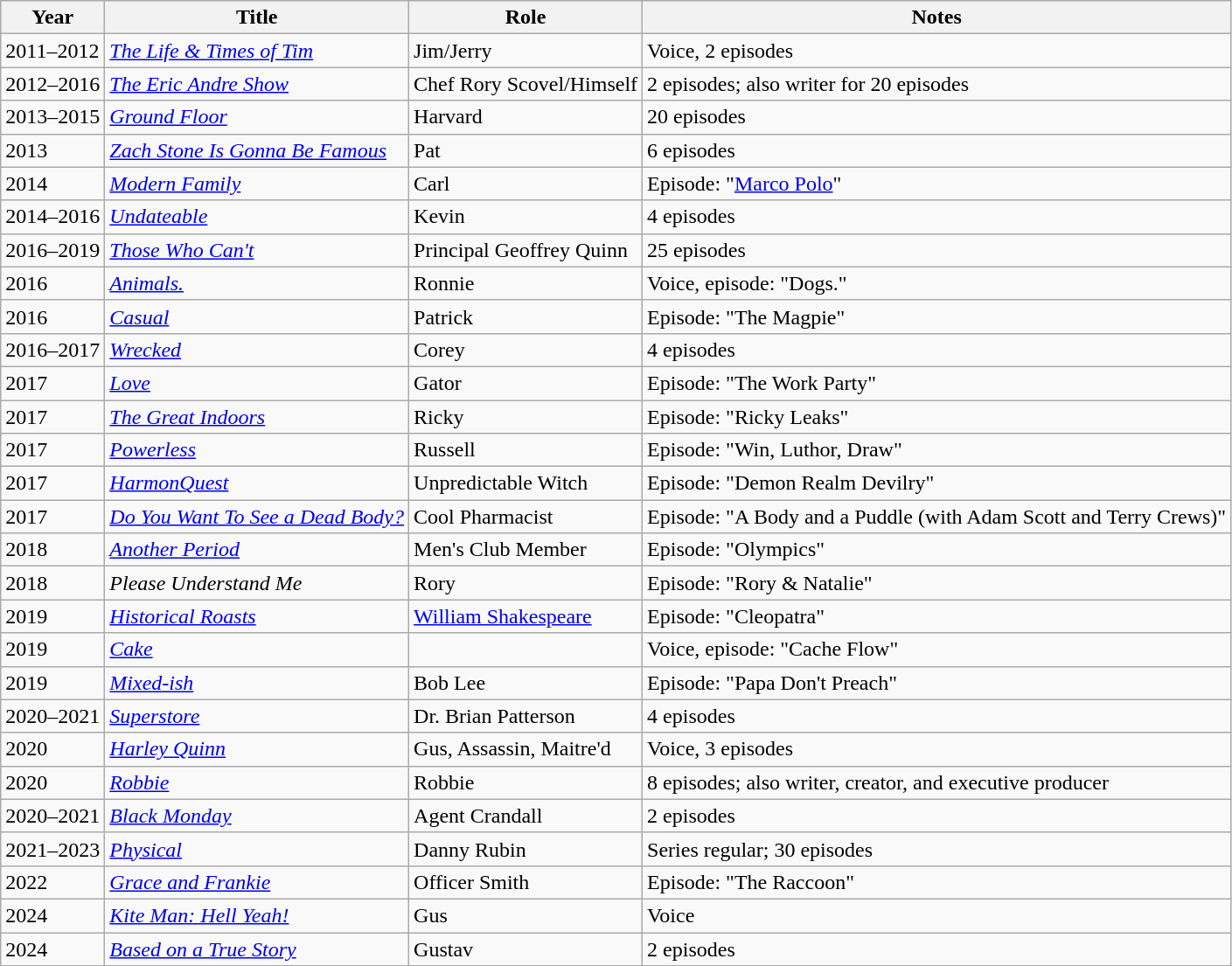<table class="wikitable sortable">
<tr>
<th>Year</th>
<th>Title</th>
<th>Role</th>
<th class="unsortable">Notes</th>
</tr>
<tr>
<td>2011–2012</td>
<td><em><a href='#'>The Life & Times of Tim</a></em></td>
<td>Jim/Jerry</td>
<td>Voice, 2 episodes</td>
</tr>
<tr>
<td>2012–2016</td>
<td><em><a href='#'>The Eric Andre Show</a></em></td>
<td>Chef Rory Scovel/Himself</td>
<td>2 episodes; also writer for 20 episodes</td>
</tr>
<tr>
<td>2013–2015</td>
<td><em><a href='#'>Ground Floor</a></em></td>
<td>Harvard</td>
<td>20 episodes</td>
</tr>
<tr>
<td>2013</td>
<td><em><a href='#'>Zach Stone Is Gonna Be Famous</a></em></td>
<td>Pat</td>
<td>6 episodes</td>
</tr>
<tr>
<td>2014</td>
<td><em><a href='#'>Modern Family</a></em></td>
<td>Carl</td>
<td>Episode: "<a href='#'>Marco Polo</a>"</td>
</tr>
<tr>
<td>2014–2016</td>
<td><em><a href='#'>Undateable</a></em></td>
<td>Kevin</td>
<td>4 episodes</td>
</tr>
<tr>
<td>2016–2019</td>
<td><em><a href='#'>Those Who Can't</a></em></td>
<td>Principal Geoffrey Quinn</td>
<td>25 episodes</td>
</tr>
<tr>
<td>2016</td>
<td><em><a href='#'>Animals.</a></em></td>
<td>Ronnie</td>
<td>Voice, episode: "Dogs."</td>
</tr>
<tr>
<td>2016</td>
<td><em><a href='#'>Casual</a></em></td>
<td>Patrick</td>
<td>Episode: "The Magpie"</td>
</tr>
<tr>
<td>2016–2017</td>
<td><em><a href='#'>Wrecked</a></em></td>
<td>Corey</td>
<td>4 episodes</td>
</tr>
<tr>
<td>2017</td>
<td><em><a href='#'>Love</a></em></td>
<td>Gator</td>
<td>Episode: "The Work Party"</td>
</tr>
<tr>
<td>2017</td>
<td><em><a href='#'>The Great Indoors</a></em></td>
<td>Ricky</td>
<td>Episode: "Ricky Leaks"</td>
</tr>
<tr>
<td>2017</td>
<td><em><a href='#'>Powerless</a></em></td>
<td>Russell</td>
<td>Episode: "Win, Luthor, Draw"</td>
</tr>
<tr>
<td>2017</td>
<td><em><a href='#'>HarmonQuest</a></em></td>
<td>Unpredictable Witch</td>
<td>Episode: "Demon Realm Devilry"</td>
</tr>
<tr>
<td>2017</td>
<td><em><a href='#'>Do You Want To See a Dead Body?</a></em></td>
<td>Cool Pharmacist</td>
<td>Episode: "A Body and a Puddle (with Adam Scott and Terry Crews)"</td>
</tr>
<tr>
<td>2018</td>
<td><em><a href='#'>Another Period</a></em></td>
<td>Men's Club Member</td>
<td>Episode: "Olympics"</td>
</tr>
<tr>
<td>2018</td>
<td><em>Please Understand Me</em></td>
<td>Rory</td>
<td>Episode: "Rory & Natalie"</td>
</tr>
<tr>
<td>2019</td>
<td><em><a href='#'>Historical Roasts</a></em></td>
<td><a href='#'>William Shakespeare</a></td>
<td>Episode: "Cleopatra"</td>
</tr>
<tr>
<td>2019</td>
<td><em><a href='#'>Cake</a></em></td>
<td></td>
<td>Voice, episode: "Cache Flow"</td>
</tr>
<tr>
<td>2019</td>
<td><em><a href='#'>Mixed-ish</a></em></td>
<td>Bob Lee</td>
<td>Episode: "Papa Don't Preach"</td>
</tr>
<tr>
<td>2020–2021</td>
<td><em><a href='#'>Superstore</a></em></td>
<td>Dr. Brian Patterson</td>
<td>4 episodes</td>
</tr>
<tr>
<td>2020</td>
<td><em><a href='#'>Harley Quinn</a></em></td>
<td>Gus, Assassin, Maitre'd</td>
<td>Voice, 3 episodes</td>
</tr>
<tr>
<td>2020</td>
<td><em><a href='#'>Robbie</a></em></td>
<td>Robbie</td>
<td>8 episodes; also writer, creator, and executive producer</td>
</tr>
<tr>
<td>2020–2021</td>
<td><em><a href='#'>Black Monday</a></em></td>
<td>Agent Crandall</td>
<td>2 episodes</td>
</tr>
<tr>
<td>2021–2023</td>
<td><em><a href='#'>Physical</a></em></td>
<td>Danny Rubin</td>
<td>Series regular; 30 episodes</td>
</tr>
<tr>
<td>2022</td>
<td><em><a href='#'>Grace and Frankie</a></em></td>
<td>Officer Smith</td>
<td>Episode: "The Raccoon"</td>
</tr>
<tr>
<td>2024</td>
<td><em><a href='#'>Kite Man: Hell Yeah!</a></em></td>
<td>Gus</td>
<td>Voice</td>
</tr>
<tr>
<td>2024</td>
<td><em><a href='#'>Based on a True Story</a></em></td>
<td>Gustav</td>
<td>2 episodes</td>
</tr>
</table>
